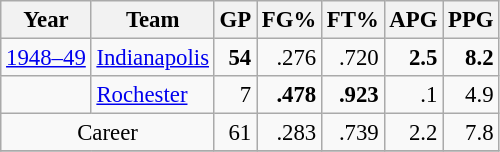<table class="wikitable sortable" style="font-size:95%; text-align:right;">
<tr>
<th>Year</th>
<th>Team</th>
<th>GP</th>
<th>FG%</th>
<th>FT%</th>
<th>APG</th>
<th>PPG</th>
</tr>
<tr>
<td style="text-align:left;"><a href='#'>1948–49</a></td>
<td style="text-align:left;"><a href='#'>Indianapolis</a></td>
<td><strong>54</strong></td>
<td>.276</td>
<td>.720</td>
<td><strong>2.5</strong></td>
<td><strong>8.2</strong></td>
</tr>
<tr>
<td style="text-align:left;"></td>
<td style="text-align:left;"><a href='#'>Rochester</a></td>
<td>7</td>
<td><strong>.478</strong></td>
<td><strong>.923</strong></td>
<td>.1</td>
<td>4.9</td>
</tr>
<tr>
<td style="text-align:center;" colspan="2">Career</td>
<td>61</td>
<td>.283</td>
<td>.739</td>
<td>2.2</td>
<td>7.8</td>
</tr>
<tr>
</tr>
</table>
